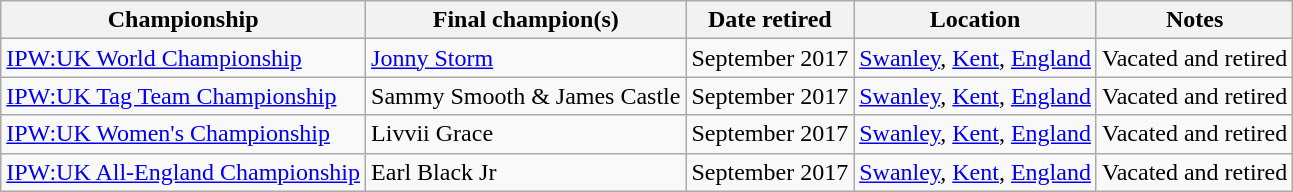<table class="wikitable">
<tr>
<th>Championship</th>
<th>Final champion(s)</th>
<th>Date retired</th>
<th>Location</th>
<th>Notes</th>
</tr>
<tr>
<td><a href='#'>IPW:UK World Championship</a></td>
<td><a href='#'>Jonny Storm</a></td>
<td>September 2017</td>
<td><a href='#'>Swanley</a>, <a href='#'>Kent</a>, <a href='#'>England</a></td>
<td>Vacated and retired</td>
</tr>
<tr>
<td><a href='#'>IPW:UK Tag Team Championship</a></td>
<td>Sammy Smooth & James Castle</td>
<td>September 2017</td>
<td><a href='#'>Swanley</a>, <a href='#'>Kent</a>, <a href='#'>England</a></td>
<td>Vacated and retired</td>
</tr>
<tr>
<td><a href='#'>IPW:UK Women's Championship</a></td>
<td>Livvii Grace</td>
<td>September 2017</td>
<td><a href='#'>Swanley</a>, <a href='#'>Kent</a>, <a href='#'>England</a></td>
<td>Vacated and retired</td>
</tr>
<tr>
<td><a href='#'>IPW:UK All-England Championship</a></td>
<td>Earl Black Jr</td>
<td>September 2017</td>
<td><a href='#'>Swanley</a>, <a href='#'>Kent</a>, <a href='#'>England</a></td>
<td>Vacated and retired</td>
</tr>
</table>
